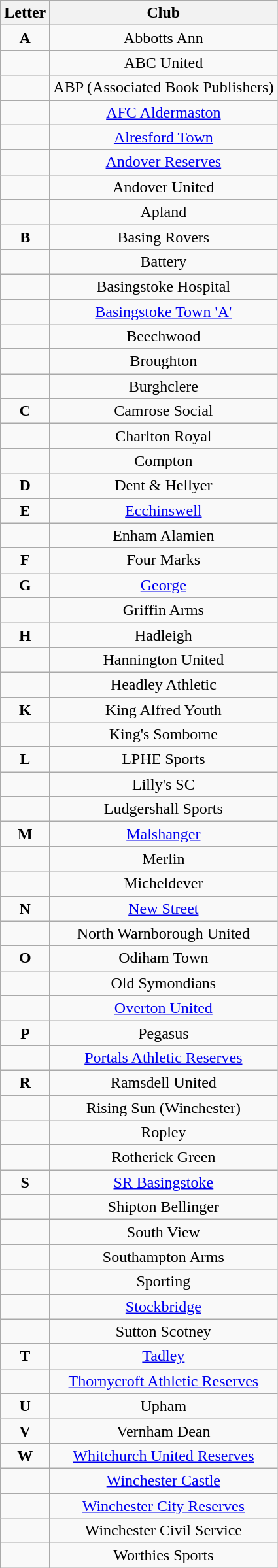<table class="wikitable collapsible collapsed" style=text-align:center>
<tr>
</tr>
<tr>
<th>Letter</th>
<th>Club</th>
</tr>
<tr>
<td><strong>A</strong></td>
<td>Abbotts Ann</td>
</tr>
<tr>
<td></td>
<td>ABC United</td>
</tr>
<tr>
<td></td>
<td>ABP (Associated Book Publishers)</td>
</tr>
<tr>
<td></td>
<td><a href='#'>AFC Aldermaston</a></td>
</tr>
<tr>
<td></td>
<td><a href='#'>Alresford Town</a></td>
</tr>
<tr>
<td></td>
<td><a href='#'>Andover Reserves</a></td>
</tr>
<tr>
<td></td>
<td>Andover United</td>
</tr>
<tr>
<td></td>
<td>Apland</td>
</tr>
<tr>
<td><strong>B</strong></td>
<td>Basing Rovers</td>
</tr>
<tr>
<td></td>
<td>Battery</td>
</tr>
<tr>
<td></td>
<td>Basingstoke Hospital</td>
</tr>
<tr>
<td></td>
<td><a href='#'>Basingstoke Town 'A'</a></td>
</tr>
<tr>
<td></td>
<td>Beechwood</td>
</tr>
<tr>
<td></td>
<td>Broughton</td>
</tr>
<tr>
<td></td>
<td>Burghclere</td>
</tr>
<tr>
<td><strong>C</strong></td>
<td>Camrose Social</td>
</tr>
<tr>
<td></td>
<td>Charlton Royal</td>
</tr>
<tr>
<td></td>
<td>Compton</td>
</tr>
<tr>
<td><strong>D</strong></td>
<td>Dent & Hellyer</td>
</tr>
<tr>
<td><strong>E</strong></td>
<td><a href='#'>Ecchinswell</a></td>
</tr>
<tr>
<td></td>
<td>Enham Alamien</td>
</tr>
<tr>
<td><strong>F</strong></td>
<td>Four Marks</td>
</tr>
<tr>
<td><strong>G</strong></td>
<td><a href='#'>George</a></td>
</tr>
<tr>
<td></td>
<td>Griffin Arms</td>
</tr>
<tr>
<td><strong>H</strong></td>
<td>Hadleigh</td>
</tr>
<tr>
<td></td>
<td>Hannington United</td>
</tr>
<tr>
<td></td>
<td>Headley Athletic</td>
</tr>
<tr>
<td><strong>K</strong></td>
<td>King Alfred Youth</td>
</tr>
<tr>
<td></td>
<td>King's Somborne</td>
</tr>
<tr>
<td><strong>L</strong></td>
<td>LPHE Sports</td>
</tr>
<tr>
<td></td>
<td>Lilly's SC</td>
</tr>
<tr>
<td></td>
<td>Ludgershall Sports</td>
</tr>
<tr>
<td><strong>M</strong></td>
<td><a href='#'>Malshanger</a></td>
</tr>
<tr>
<td></td>
<td>Merlin</td>
</tr>
<tr>
<td></td>
<td>Micheldever</td>
</tr>
<tr>
<td><strong>N</strong></td>
<td><a href='#'>New Street</a></td>
</tr>
<tr>
<td></td>
<td>North Warnborough United</td>
</tr>
<tr>
<td><strong>O</strong></td>
<td>Odiham Town</td>
</tr>
<tr>
<td></td>
<td>Old Symondians</td>
</tr>
<tr>
<td></td>
<td><a href='#'>Overton United</a></td>
</tr>
<tr>
<td><strong>P</strong></td>
<td>Pegasus</td>
</tr>
<tr>
<td></td>
<td><a href='#'>Portals Athletic Reserves</a></td>
</tr>
<tr>
<td><strong>R</strong></td>
<td>Ramsdell United</td>
</tr>
<tr>
<td></td>
<td>Rising Sun (Winchester)</td>
</tr>
<tr>
<td></td>
<td>Ropley</td>
</tr>
<tr>
<td></td>
<td>Rotherick Green</td>
</tr>
<tr>
<td><strong>S</strong></td>
<td><a href='#'>SR Basingstoke</a></td>
</tr>
<tr>
<td></td>
<td>Shipton Bellinger</td>
</tr>
<tr>
<td></td>
<td>South View</td>
</tr>
<tr>
<td></td>
<td>Southampton Arms</td>
</tr>
<tr>
<td></td>
<td>Sporting</td>
</tr>
<tr>
<td></td>
<td><a href='#'>Stockbridge</a></td>
</tr>
<tr>
<td></td>
<td>Sutton Scotney</td>
</tr>
<tr>
<td><strong>T</strong></td>
<td><a href='#'>Tadley</a></td>
</tr>
<tr>
<td></td>
<td><a href='#'>Thornycroft Athletic Reserves</a></td>
</tr>
<tr>
<td><strong>U</strong></td>
<td>Upham</td>
</tr>
<tr>
<td><strong>V</strong></td>
<td>Vernham Dean</td>
</tr>
<tr>
<td><strong>W</strong></td>
<td><a href='#'>Whitchurch United Reserves</a></td>
</tr>
<tr>
<td></td>
<td><a href='#'>Winchester Castle</a></td>
</tr>
<tr>
<td></td>
<td><a href='#'>Winchester City Reserves</a></td>
</tr>
<tr>
<td></td>
<td>Winchester Civil Service</td>
</tr>
<tr>
<td></td>
<td>Worthies Sports</td>
</tr>
</table>
